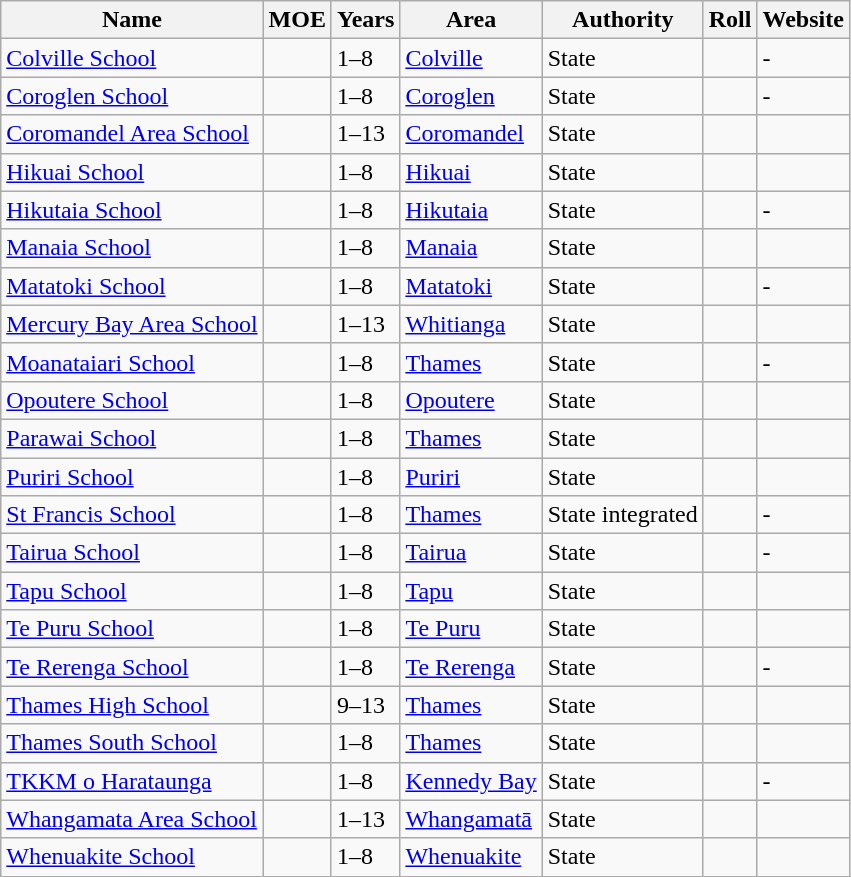<table class="wikitable sortable">
<tr>
<th>Name</th>
<th>MOE</th>
<th>Years</th>
<th>Area</th>
<th>Authority</th>
<th>Roll</th>
<th>Website</th>
</tr>
<tr>
<td><a href='#'>Colville School</a></td>
<td></td>
<td>1–8</td>
<td><a href='#'>Colville</a></td>
<td>State</td>
<td></td>
<td>-</td>
</tr>
<tr>
<td><a href='#'>Coroglen School</a></td>
<td></td>
<td>1–8</td>
<td><a href='#'>Coroglen</a></td>
<td>State</td>
<td></td>
<td>-</td>
</tr>
<tr>
<td><a href='#'>Coromandel Area School</a></td>
<td></td>
<td>1–13</td>
<td><a href='#'>Coromandel</a></td>
<td>State</td>
<td></td>
<td></td>
</tr>
<tr>
<td><a href='#'>Hikuai School</a></td>
<td></td>
<td>1–8</td>
<td><a href='#'>Hikuai</a></td>
<td>State</td>
<td></td>
<td></td>
</tr>
<tr>
<td><a href='#'>Hikutaia School</a></td>
<td></td>
<td>1–8</td>
<td><a href='#'>Hikutaia</a></td>
<td>State</td>
<td></td>
<td>-</td>
</tr>
<tr>
<td><a href='#'>Manaia School</a></td>
<td></td>
<td>1–8</td>
<td><a href='#'>Manaia</a></td>
<td>State</td>
<td></td>
<td></td>
</tr>
<tr>
<td><a href='#'>Matatoki School</a></td>
<td></td>
<td>1–8</td>
<td><a href='#'>Matatoki</a></td>
<td>State</td>
<td></td>
<td>-</td>
</tr>
<tr>
<td><a href='#'>Mercury Bay Area School</a></td>
<td></td>
<td>1–13</td>
<td><a href='#'>Whitianga</a></td>
<td>State</td>
<td></td>
<td></td>
</tr>
<tr>
<td><a href='#'>Moanataiari School</a></td>
<td></td>
<td>1–8</td>
<td><a href='#'>Thames</a></td>
<td>State</td>
<td></td>
<td>-</td>
</tr>
<tr>
<td><a href='#'>Opoutere School</a></td>
<td></td>
<td>1–8</td>
<td><a href='#'>Opoutere</a></td>
<td>State</td>
<td></td>
<td></td>
</tr>
<tr>
<td><a href='#'>Parawai School</a></td>
<td></td>
<td>1–8</td>
<td><a href='#'>Thames</a></td>
<td>State</td>
<td></td>
<td></td>
</tr>
<tr>
<td><a href='#'>Puriri School</a></td>
<td></td>
<td>1–8</td>
<td><a href='#'>Puriri</a></td>
<td>State</td>
<td></td>
<td></td>
</tr>
<tr>
<td><a href='#'>St Francis School</a></td>
<td></td>
<td>1–8</td>
<td><a href='#'>Thames</a></td>
<td>State integrated</td>
<td></td>
<td>-</td>
</tr>
<tr>
<td><a href='#'>Tairua School</a></td>
<td></td>
<td>1–8</td>
<td><a href='#'>Tairua</a></td>
<td>State</td>
<td></td>
<td>-</td>
</tr>
<tr>
<td><a href='#'>Tapu School</a></td>
<td></td>
<td>1–8</td>
<td><a href='#'>Tapu</a></td>
<td>State</td>
<td></td>
<td></td>
</tr>
<tr>
<td><a href='#'>Te Puru School</a></td>
<td></td>
<td>1–8</td>
<td><a href='#'>Te Puru</a></td>
<td>State</td>
<td></td>
<td></td>
</tr>
<tr>
<td><a href='#'>Te Rerenga School</a></td>
<td></td>
<td>1–8</td>
<td><a href='#'>Te Rerenga</a></td>
<td>State</td>
<td></td>
<td>-</td>
</tr>
<tr>
<td><a href='#'>Thames High School</a></td>
<td></td>
<td>9–13</td>
<td><a href='#'>Thames</a></td>
<td>State</td>
<td></td>
<td></td>
</tr>
<tr>
<td><a href='#'>Thames South School</a></td>
<td></td>
<td>1–8</td>
<td><a href='#'>Thames</a></td>
<td>State</td>
<td></td>
<td></td>
</tr>
<tr>
<td><a href='#'>TKKM o Harataunga</a></td>
<td></td>
<td>1–8</td>
<td><a href='#'>Kennedy Bay</a></td>
<td>State</td>
<td></td>
<td>-</td>
</tr>
<tr>
<td><a href='#'>Whangamata Area School</a></td>
<td></td>
<td>1–13</td>
<td><a href='#'>Whangamatā</a></td>
<td>State</td>
<td></td>
<td></td>
</tr>
<tr>
<td><a href='#'>Whenuakite School</a></td>
<td></td>
<td>1–8</td>
<td><a href='#'>Whenuakite</a></td>
<td>State</td>
<td></td>
<td></td>
</tr>
</table>
